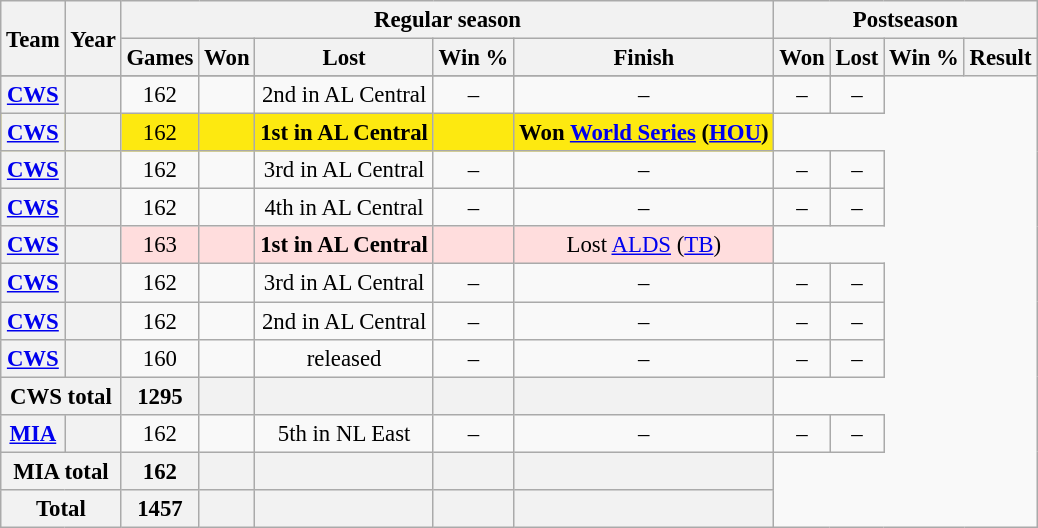<table class="wikitable" style="font-size: 95%; text-align:center;">
<tr>
<th rowspan="2">Team</th>
<th rowspan="2">Year</th>
<th colspan="5">Regular season</th>
<th colspan="4">Postseason</th>
</tr>
<tr>
<th>Games</th>
<th>Won</th>
<th>Lost</th>
<th>Win %</th>
<th>Finish</th>
<th>Won</th>
<th>Lost</th>
<th>Win %</th>
<th>Result</th>
</tr>
<tr>
</tr>
<tr>
<th><a href='#'>CWS</a></th>
<th></th>
<td>162</td>
<td></td>
<td>2nd in AL Central</td>
<td>–</td>
<td>–</td>
<td>–</td>
<td>–</td>
</tr>
<tr style="background:#fde910">
<th><a href='#'>CWS</a></th>
<th></th>
<td>162</td>
<td></td>
<td><strong>1st in AL Central</strong></td>
<td></td>
<td><strong>Won <a href='#'>World Series</a> (<a href='#'>HOU</a>)</strong></td>
</tr>
<tr>
<th><a href='#'>CWS</a></th>
<th></th>
<td>162</td>
<td></td>
<td>3rd in AL Central</td>
<td>–</td>
<td>–</td>
<td>–</td>
<td>–</td>
</tr>
<tr>
<th><a href='#'>CWS</a></th>
<th></th>
<td>162</td>
<td></td>
<td>4th in AL Central</td>
<td>–</td>
<td>–</td>
<td>–</td>
<td>–</td>
</tr>
<tr style="background:#fdd">
<th><a href='#'>CWS</a></th>
<th></th>
<td>163</td>
<td></td>
<td><strong>1st in AL Central</strong></td>
<td></td>
<td>Lost <a href='#'>ALDS</a> (<a href='#'>TB</a>)</td>
</tr>
<tr>
<th><a href='#'>CWS</a></th>
<th></th>
<td>162</td>
<td></td>
<td>3rd in AL Central</td>
<td>–</td>
<td>–</td>
<td>–</td>
<td>–</td>
</tr>
<tr>
<th><a href='#'>CWS</a></th>
<th></th>
<td>162</td>
<td></td>
<td>2nd in AL Central</td>
<td>–</td>
<td>–</td>
<td>–</td>
<td>–</td>
</tr>
<tr>
<th><a href='#'>CWS</a></th>
<th></th>
<td>160</td>
<td></td>
<td>released</td>
<td>–</td>
<td>–</td>
<td>–</td>
<td>–</td>
</tr>
<tr>
<th colspan="2">CWS total</th>
<th>1295</th>
<th></th>
<th></th>
<th></th>
<th></th>
</tr>
<tr>
<th><a href='#'>MIA</a></th>
<th></th>
<td>162</td>
<td></td>
<td>5th in NL East</td>
<td>–</td>
<td>–</td>
<td>–</td>
<td>–</td>
</tr>
<tr>
<th colspan="2">MIA total</th>
<th>162</th>
<th></th>
<th></th>
<th></th>
<th></th>
</tr>
<tr>
<th colspan="2">Total</th>
<th>1457</th>
<th></th>
<th></th>
<th></th>
<th></th>
</tr>
</table>
